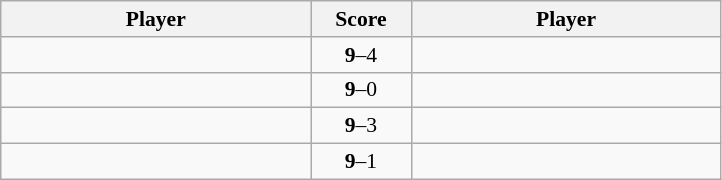<table class="wikitable " style="font-size: 90%" align=c>
<tr>
<th width=200>Player</th>
<th width=60>Score</th>
<th width=200>Player</th>
</tr>
<tr>
<td><strong></strong></td>
<td align="center"><strong>9</strong>–4</td>
<td></td>
</tr>
<tr>
<td><strong></strong></td>
<td align="center"><strong>9</strong>–0</td>
<td></td>
</tr>
<tr>
<td><strong></strong></td>
<td align="center"><strong>9</strong>–3</td>
<td></td>
</tr>
<tr>
<td><strong></strong></td>
<td align="center"><strong>9</strong>–1</td>
<td></td>
</tr>
</table>
